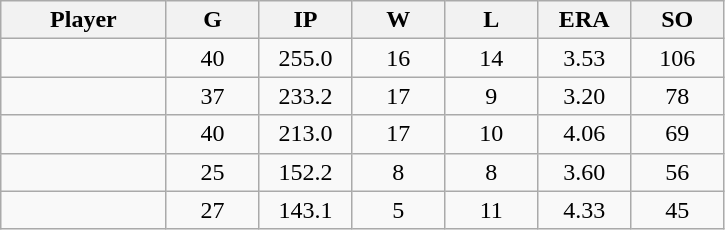<table class="wikitable sortable">
<tr>
<th bgcolor="#DDDDFF" width="16%">Player</th>
<th bgcolor="#DDDDFF" width="9%">G</th>
<th bgcolor="#DDDDFF" width="9%">IP</th>
<th bgcolor="#DDDDFF" width="9%">W</th>
<th bgcolor="#DDDDFF" width="9%">L</th>
<th bgcolor="#DDDDFF" width="9%">ERA</th>
<th bgcolor="#DDDDFF" width="9%">SO</th>
</tr>
<tr align="center">
<td></td>
<td>40</td>
<td>255.0</td>
<td>16</td>
<td>14</td>
<td>3.53</td>
<td>106</td>
</tr>
<tr align="center">
<td></td>
<td>37</td>
<td>233.2</td>
<td>17</td>
<td>9</td>
<td>3.20</td>
<td>78</td>
</tr>
<tr align="center">
<td></td>
<td>40</td>
<td>213.0</td>
<td>17</td>
<td>10</td>
<td>4.06</td>
<td>69</td>
</tr>
<tr align="center">
<td></td>
<td>25</td>
<td>152.2</td>
<td>8</td>
<td>8</td>
<td>3.60</td>
<td>56</td>
</tr>
<tr align="center">
<td></td>
<td>27</td>
<td>143.1</td>
<td>5</td>
<td>11</td>
<td>4.33</td>
<td>45</td>
</tr>
</table>
